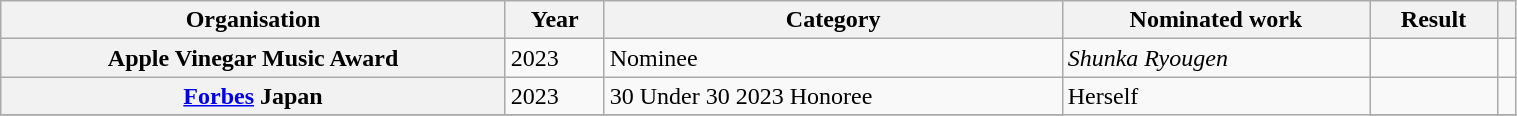<table class="wikitable sortable plainrowheaders" style="width: 80%;">
<tr>
<th scope="col">Organisation</th>
<th scope="col">Year</th>
<th scope="col">Category</th>
<th scope="col">Nominated work</th>
<th scope="col">Result</th>
<th scope="col" class="unsortable"></th>
</tr>
<tr>
<th rowspan="1" scope="row">Apple Vinegar Music Award</th>
<td>2023</td>
<td>Nominee</td>
<td rowspan=1><em>Shunka Ryougen</em></td>
<td></td>
<td style="text-align:center;"></td>
</tr>
<tr>
<th rowspan="1" scope="row"><a href='#'>Forbes</a> Japan</th>
<td>2023</td>
<td>30 Under 30 2023 Honoree</td>
<td rowspan="2">Herself</td>
<td></td>
<td style="text-align:center;"></td>
</tr>
<tr>
</tr>
</table>
